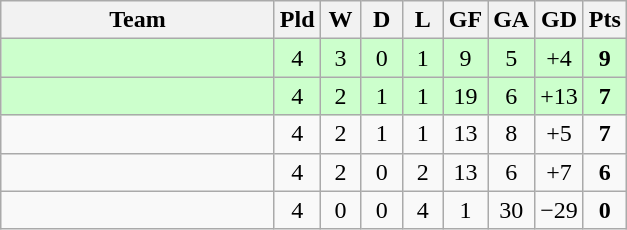<table class="wikitable" style="text-align: center;">
<tr>
<th width=175>Team</th>
<th width=20>Pld</th>
<th width=20>W</th>
<th width=20>D</th>
<th width=20>L</th>
<th width=20>GF</th>
<th width=20>GA</th>
<th width=20>GD</th>
<th width=20>Pts</th>
</tr>
<tr bgcolor=ccffcc>
<td style="text-align:left;"></td>
<td>4</td>
<td>3</td>
<td>0</td>
<td>1</td>
<td>9</td>
<td>5</td>
<td>+4</td>
<td><strong>9</strong></td>
</tr>
<tr bgcolor=ccffcc>
<td style="text-align:left;"></td>
<td>4</td>
<td>2</td>
<td>1</td>
<td>1</td>
<td>19</td>
<td>6</td>
<td>+13</td>
<td><strong>7</strong></td>
</tr>
<tr>
<td style="text-align:left;"></td>
<td>4</td>
<td>2</td>
<td>1</td>
<td>1</td>
<td>13</td>
<td>8</td>
<td>+5</td>
<td><strong>7</strong></td>
</tr>
<tr>
<td style="text-align:left;"></td>
<td>4</td>
<td>2</td>
<td>0</td>
<td>2</td>
<td>13</td>
<td>6</td>
<td>+7</td>
<td><strong>6</strong></td>
</tr>
<tr>
<td style="text-align:left;"></td>
<td>4</td>
<td>0</td>
<td>0</td>
<td>4</td>
<td>1</td>
<td>30</td>
<td>−29</td>
<td><strong>0</strong></td>
</tr>
</table>
